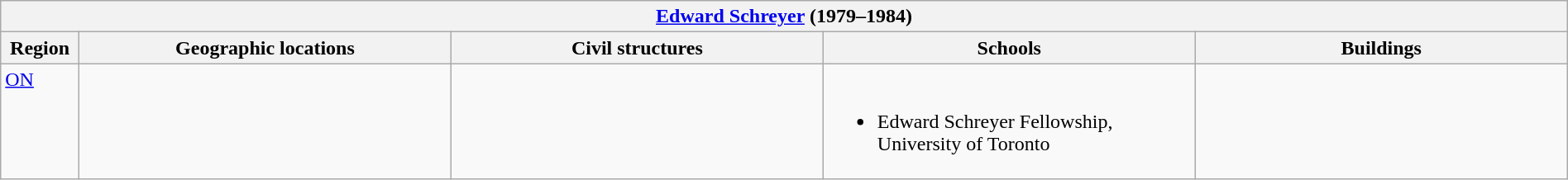<table class="wikitable" width="100%">
<tr>
<th colspan="5"> <a href='#'>Edward Schreyer</a> (1979–1984)</th>
</tr>
<tr>
<th width="5%">Region</th>
<th width="23.75%">Geographic locations</th>
<th width="23.75%">Civil structures</th>
<th width="23.75%">Schools</th>
<th width="23.75%">Buildings</th>
</tr>
<tr>
<td align=left valign=top> <a href='#'>ON</a></td>
<td></td>
<td></td>
<td align=left valign=top><br><ul><li>Edward Schreyer Fellowship, University of Toronto</li></ul></td>
<td></td>
</tr>
</table>
